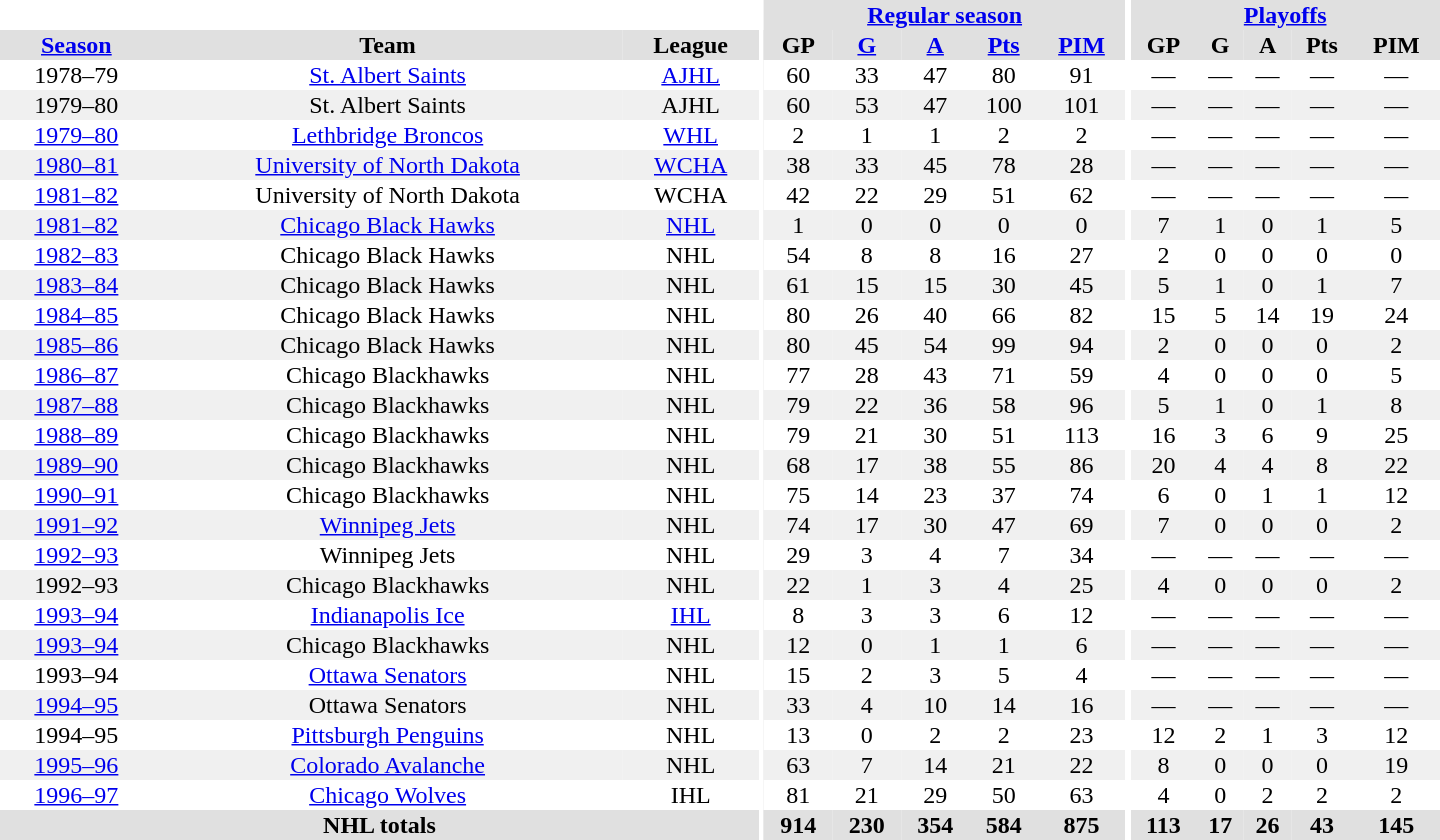<table border="0" cellpadding="1" cellspacing="0" style="text-align:center; width:60em">
<tr bgcolor="#e0e0e0">
<th colspan="3" bgcolor="#ffffff"></th>
<th rowspan="100" bgcolor="#ffffff"></th>
<th colspan="5"><a href='#'>Regular season</a></th>
<th rowspan="100" bgcolor="#ffffff"></th>
<th colspan="5"><a href='#'>Playoffs</a></th>
</tr>
<tr bgcolor="#e0e0e0">
<th><a href='#'>Season</a></th>
<th>Team</th>
<th>League</th>
<th>GP</th>
<th><a href='#'>G</a></th>
<th><a href='#'>A</a></th>
<th><a href='#'>Pts</a></th>
<th><a href='#'>PIM</a></th>
<th>GP</th>
<th>G</th>
<th>A</th>
<th>Pts</th>
<th>PIM</th>
</tr>
<tr>
<td>1978–79</td>
<td><a href='#'>St. Albert Saints</a></td>
<td><a href='#'>AJHL</a></td>
<td>60</td>
<td>33</td>
<td>47</td>
<td>80</td>
<td>91</td>
<td>—</td>
<td>—</td>
<td>—</td>
<td>—</td>
<td>—</td>
</tr>
<tr bgcolor="#f0f0f0">
<td>1979–80</td>
<td>St. Albert Saints</td>
<td>AJHL</td>
<td>60</td>
<td>53</td>
<td>47</td>
<td>100</td>
<td>101</td>
<td>—</td>
<td>—</td>
<td>—</td>
<td>—</td>
<td>—</td>
</tr>
<tr>
<td><a href='#'>1979–80</a></td>
<td><a href='#'>Lethbridge Broncos</a></td>
<td><a href='#'>WHL</a></td>
<td>2</td>
<td>1</td>
<td>1</td>
<td>2</td>
<td>2</td>
<td>—</td>
<td>—</td>
<td>—</td>
<td>—</td>
<td>—</td>
</tr>
<tr bgcolor="#f0f0f0">
<td><a href='#'>1980–81</a></td>
<td><a href='#'>University of North Dakota</a></td>
<td><a href='#'>WCHA</a></td>
<td>38</td>
<td>33</td>
<td>45</td>
<td>78</td>
<td>28</td>
<td>—</td>
<td>—</td>
<td>—</td>
<td>—</td>
<td>—</td>
</tr>
<tr>
<td><a href='#'>1981–82</a></td>
<td>University of North Dakota</td>
<td>WCHA</td>
<td>42</td>
<td>22</td>
<td>29</td>
<td>51</td>
<td>62</td>
<td>—</td>
<td>—</td>
<td>—</td>
<td>—</td>
<td>—</td>
</tr>
<tr bgcolor="#f0f0f0">
<td><a href='#'>1981–82</a></td>
<td><a href='#'>Chicago Black Hawks</a></td>
<td><a href='#'>NHL</a></td>
<td>1</td>
<td>0</td>
<td>0</td>
<td>0</td>
<td>0</td>
<td>7</td>
<td>1</td>
<td>0</td>
<td>1</td>
<td>5</td>
</tr>
<tr>
<td><a href='#'>1982–83</a></td>
<td>Chicago Black Hawks</td>
<td>NHL</td>
<td>54</td>
<td>8</td>
<td>8</td>
<td>16</td>
<td>27</td>
<td>2</td>
<td>0</td>
<td>0</td>
<td>0</td>
<td>0</td>
</tr>
<tr bgcolor="#f0f0f0">
<td><a href='#'>1983–84</a></td>
<td>Chicago Black Hawks</td>
<td>NHL</td>
<td>61</td>
<td>15</td>
<td>15</td>
<td>30</td>
<td>45</td>
<td>5</td>
<td>1</td>
<td>0</td>
<td>1</td>
<td>7</td>
</tr>
<tr>
<td><a href='#'>1984–85</a></td>
<td>Chicago Black Hawks</td>
<td>NHL</td>
<td>80</td>
<td>26</td>
<td>40</td>
<td>66</td>
<td>82</td>
<td>15</td>
<td>5</td>
<td>14</td>
<td>19</td>
<td>24</td>
</tr>
<tr bgcolor="#f0f0f0">
<td><a href='#'>1985–86</a></td>
<td>Chicago Black Hawks</td>
<td>NHL</td>
<td>80</td>
<td>45</td>
<td>54</td>
<td>99</td>
<td>94</td>
<td>2</td>
<td>0</td>
<td>0</td>
<td>0</td>
<td>2</td>
</tr>
<tr>
<td><a href='#'>1986–87</a></td>
<td>Chicago Blackhawks</td>
<td>NHL</td>
<td>77</td>
<td>28</td>
<td>43</td>
<td>71</td>
<td>59</td>
<td>4</td>
<td>0</td>
<td>0</td>
<td>0</td>
<td>5</td>
</tr>
<tr bgcolor="#f0f0f0">
<td><a href='#'>1987–88</a></td>
<td>Chicago Blackhawks</td>
<td>NHL</td>
<td>79</td>
<td>22</td>
<td>36</td>
<td>58</td>
<td>96</td>
<td>5</td>
<td>1</td>
<td>0</td>
<td>1</td>
<td>8</td>
</tr>
<tr>
<td><a href='#'>1988–89</a></td>
<td>Chicago Blackhawks</td>
<td>NHL</td>
<td>79</td>
<td>21</td>
<td>30</td>
<td>51</td>
<td>113</td>
<td>16</td>
<td>3</td>
<td>6</td>
<td>9</td>
<td>25</td>
</tr>
<tr bgcolor="#f0f0f0">
<td><a href='#'>1989–90</a></td>
<td>Chicago Blackhawks</td>
<td>NHL</td>
<td>68</td>
<td>17</td>
<td>38</td>
<td>55</td>
<td>86</td>
<td>20</td>
<td>4</td>
<td>4</td>
<td>8</td>
<td>22</td>
</tr>
<tr>
<td><a href='#'>1990–91</a></td>
<td>Chicago Blackhawks</td>
<td>NHL</td>
<td>75</td>
<td>14</td>
<td>23</td>
<td>37</td>
<td>74</td>
<td>6</td>
<td>0</td>
<td>1</td>
<td>1</td>
<td>12</td>
</tr>
<tr bgcolor="#f0f0f0">
<td><a href='#'>1991–92</a></td>
<td><a href='#'>Winnipeg Jets</a></td>
<td>NHL</td>
<td>74</td>
<td>17</td>
<td>30</td>
<td>47</td>
<td>69</td>
<td>7</td>
<td>0</td>
<td>0</td>
<td>0</td>
<td>2</td>
</tr>
<tr>
<td><a href='#'>1992–93</a></td>
<td>Winnipeg Jets</td>
<td>NHL</td>
<td>29</td>
<td>3</td>
<td>4</td>
<td>7</td>
<td>34</td>
<td>—</td>
<td>—</td>
<td>—</td>
<td>—</td>
<td>—</td>
</tr>
<tr bgcolor="#f0f0f0">
<td>1992–93</td>
<td>Chicago Blackhawks</td>
<td>NHL</td>
<td>22</td>
<td>1</td>
<td>3</td>
<td>4</td>
<td>25</td>
<td>4</td>
<td>0</td>
<td>0</td>
<td>0</td>
<td>2</td>
</tr>
<tr>
<td><a href='#'>1993–94</a></td>
<td><a href='#'>Indianapolis Ice</a></td>
<td><a href='#'>IHL</a></td>
<td>8</td>
<td>3</td>
<td>3</td>
<td>6</td>
<td>12</td>
<td>—</td>
<td>—</td>
<td>—</td>
<td>—</td>
<td>—</td>
</tr>
<tr bgcolor="#f0f0f0">
<td><a href='#'>1993–94</a></td>
<td>Chicago Blackhawks</td>
<td>NHL</td>
<td>12</td>
<td>0</td>
<td>1</td>
<td>1</td>
<td>6</td>
<td>—</td>
<td>—</td>
<td>—</td>
<td>—</td>
<td>—</td>
</tr>
<tr>
<td>1993–94</td>
<td><a href='#'>Ottawa Senators</a></td>
<td>NHL</td>
<td>15</td>
<td>2</td>
<td>3</td>
<td>5</td>
<td>4</td>
<td>—</td>
<td>—</td>
<td>—</td>
<td>—</td>
<td>—</td>
</tr>
<tr bgcolor="#f0f0f0">
<td><a href='#'>1994–95</a></td>
<td>Ottawa Senators</td>
<td>NHL</td>
<td>33</td>
<td>4</td>
<td>10</td>
<td>14</td>
<td>16</td>
<td>—</td>
<td>—</td>
<td>—</td>
<td>—</td>
<td>—</td>
</tr>
<tr>
<td>1994–95</td>
<td><a href='#'>Pittsburgh Penguins</a></td>
<td>NHL</td>
<td>13</td>
<td>0</td>
<td>2</td>
<td>2</td>
<td>23</td>
<td>12</td>
<td>2</td>
<td>1</td>
<td>3</td>
<td>12</td>
</tr>
<tr bgcolor="#f0f0f0">
<td><a href='#'>1995–96</a></td>
<td><a href='#'>Colorado Avalanche</a></td>
<td>NHL</td>
<td>63</td>
<td>7</td>
<td>14</td>
<td>21</td>
<td>22</td>
<td>8</td>
<td>0</td>
<td>0</td>
<td>0</td>
<td>19</td>
</tr>
<tr>
<td><a href='#'>1996–97</a></td>
<td><a href='#'>Chicago Wolves</a></td>
<td>IHL</td>
<td>81</td>
<td>21</td>
<td>29</td>
<td>50</td>
<td>63</td>
<td>4</td>
<td>0</td>
<td>2</td>
<td>2</td>
<td>2</td>
</tr>
<tr bgcolor="#e0e0e0">
<th colspan="3">NHL totals</th>
<th>914</th>
<th>230</th>
<th>354</th>
<th>584</th>
<th>875</th>
<th>113</th>
<th>17</th>
<th>26</th>
<th>43</th>
<th>145</th>
</tr>
</table>
